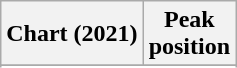<table class="wikitable sortable plainrowheaders" style="text-align:center;">
<tr>
<th scope="col">Chart (2021)</th>
<th scope="col">Peak<br>position</th>
</tr>
<tr>
</tr>
<tr>
</tr>
<tr>
</tr>
<tr>
</tr>
<tr>
</tr>
<tr>
</tr>
</table>
